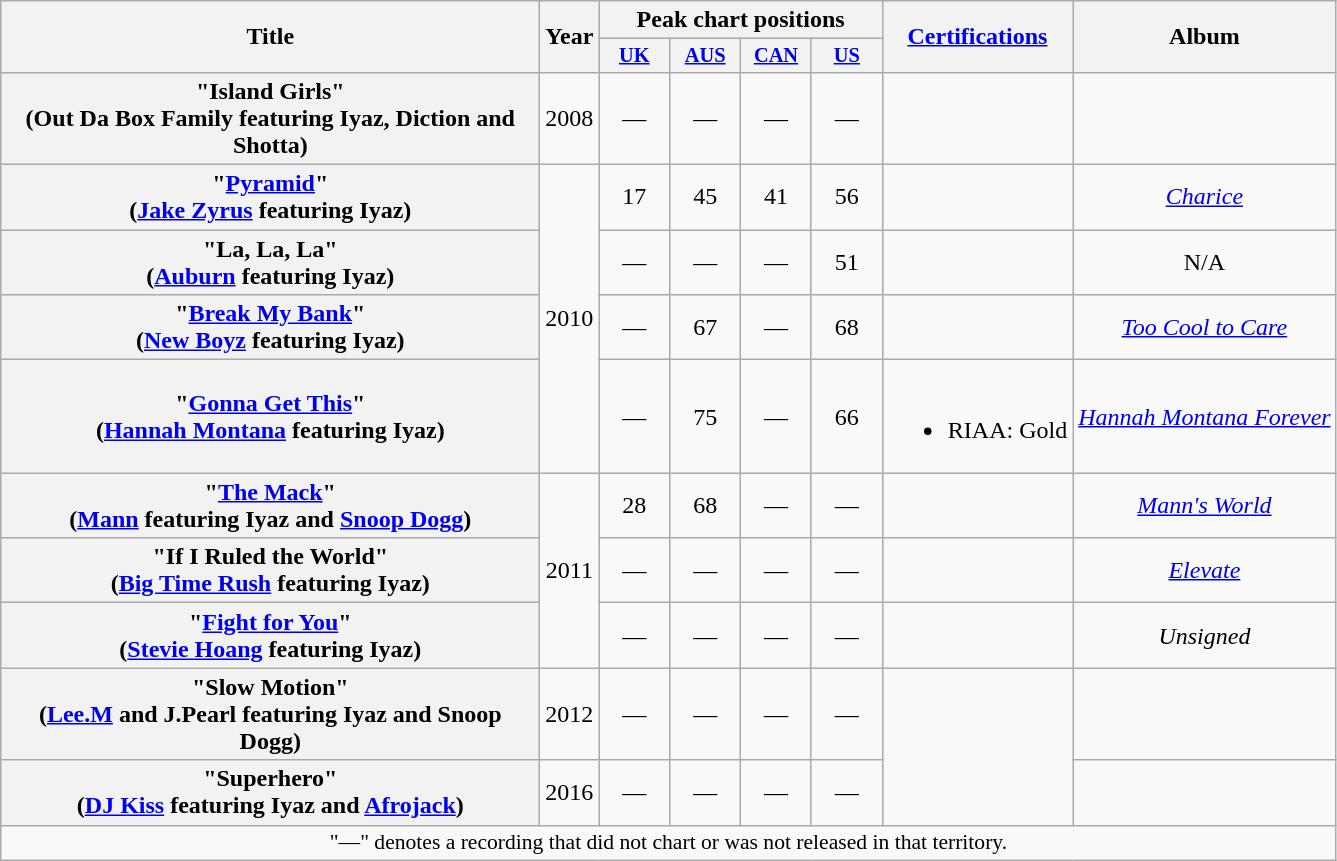<table class="wikitable plainrowheaders" style="text-align:center">
<tr>
<th scope="col" rowspan="2" style="width:22em;">Title</th>
<th scope="col" rowspan="2" style="width:1em;">Year</th>
<th scope="col" colspan="4">Peak chart positions</th>
<th rowspan="2"><a href='#'>Certifications</a></th>
<th rowspan="2" scope="col">Album</th>
</tr>
<tr>
<th scope="col" style="width:3em;font-size:85%;"><a href='#'>UK</a></th>
<th scope="col" style="width:3em;font-size:85%;"><a href='#'>AUS</a><br></th>
<th scope="col" style="width:3em;font-size:85%;"><a href='#'>CAN</a></th>
<th scope="col" style="width:3em;font-size:85%;"><a href='#'>US</a></th>
</tr>
<tr>
<th scope="row">"Island Girls"<br><span>(Out Da Box Family featuring Iyaz, Diction and Shotta)</span></th>
<td>2008</td>
<td>—</td>
<td>—</td>
<td>—</td>
<td>—</td>
<td></td>
<td></td>
</tr>
<tr>
<th scope="row">"<a href='#'>Pyramid</a>"<br><span>(<a href='#'>Jake Zyrus</a> featuring Iyaz)</span></th>
<td rowspan="4">2010</td>
<td>17</td>
<td>45</td>
<td>41</td>
<td>56</td>
<td></td>
<td><em><a href='#'>Charice</a></em></td>
</tr>
<tr>
<th scope="row">"La, La, La"<br><span>(<a href='#'>Auburn</a> featuring Iyaz)</span></th>
<td>—</td>
<td>—</td>
<td>—</td>
<td>51</td>
<td></td>
<td>N/A</td>
</tr>
<tr>
<th scope="row">"<a href='#'>Break My Bank</a>"<br><span>(<a href='#'>New Boyz</a> featuring Iyaz)</span></th>
<td>—</td>
<td>67</td>
<td>—</td>
<td>68</td>
<td></td>
<td><em><a href='#'>Too Cool to Care</a></em></td>
</tr>
<tr>
<th scope="row">"<a href='#'>Gonna Get This</a>"<br><span>(<a href='#'>Hannah Montana</a> featuring Iyaz)</span></th>
<td>—</td>
<td>75</td>
<td>—</td>
<td>66</td>
<td><br><ul><li>RIAA: Gold</li></ul></td>
<td><em><a href='#'>Hannah Montana Forever</a></em></td>
</tr>
<tr>
<th scope="row">"<a href='#'>The Mack</a>"<br><span>(<a href='#'>Mann</a> featuring Iyaz and <a href='#'>Snoop Dogg</a>)</span></th>
<td rowspan="3">2011</td>
<td>28</td>
<td>68</td>
<td>—</td>
<td>—</td>
<td></td>
<td><em><a href='#'>Mann's World</a></em></td>
</tr>
<tr>
<th scope="row">"If I Ruled the World"<br><span>(<a href='#'>Big Time Rush</a> featuring Iyaz)</span></th>
<td>—</td>
<td>—</td>
<td>—</td>
<td>—</td>
<td></td>
<td><em><a href='#'>Elevate</a></em></td>
</tr>
<tr>
<th scope="row">"<a href='#'>Fight for You</a>"<br><span>(<a href='#'>Stevie Hoang</a> featuring Iyaz)</span></th>
<td>—</td>
<td>—</td>
<td>—</td>
<td>—</td>
<td></td>
<td><em>Unsigned</em></td>
</tr>
<tr>
<th scope="row">"Slow Motion"<br><span>(<a href='#'>Lee.M</a> and J.Pearl featuring Iyaz and Snoop Dogg)</span></th>
<td>2012</td>
<td>—</td>
<td>—</td>
<td>—</td>
<td>—</td>
<td rowspan="2"></td>
<td></td>
</tr>
<tr>
<th scope="row">"Superhero"<br><span>(<a href='#'>DJ Kiss</a> featuring Iyaz and <a href='#'>Afrojack</a>)</span></th>
<td>2016</td>
<td>—</td>
<td>—</td>
<td>—</td>
<td>—</td>
<td></td>
</tr>
<tr>
<td colspan="8" style="font-size:90%">"—" denotes a recording that did not chart or was not released in that territory.</td>
</tr>
</table>
